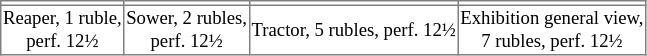<table border=1 style="border-collapse:collapse" class="standard">
<tr>
<td></td>
<td></td>
<td></td>
<td></td>
</tr>
<tr style="text-align:center; font-size:78%">
<td>Reaper, 1 ruble,<br>perf. 12½</td>
<td>Sower, 2 rubles,<br>perf. 12½</td>
<td>Tractor, 5 rubles, perf. 12½</td>
<td>Exhibition general view,<br>7 rubles, perf. 12½</td>
</tr>
</table>
